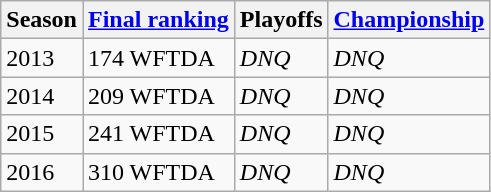<table class="wikitable sortable">
<tr>
<th>Season</th>
<th><a href='#'>Final ranking</a></th>
<th>Playoffs</th>
<th><a href='#'>Championship</a></th>
</tr>
<tr>
<td>2013</td>
<td>174 WFTDA</td>
<td><em>DNQ</em></td>
<td><em>DNQ</em></td>
</tr>
<tr>
<td>2014</td>
<td>209 WFTDA</td>
<td><em>DNQ</em></td>
<td><em>DNQ</em></td>
</tr>
<tr>
<td>2015</td>
<td>241 WFTDA</td>
<td><em>DNQ</em></td>
<td><em>DNQ</em></td>
</tr>
<tr>
<td>2016</td>
<td>310 WFTDA</td>
<td><em>DNQ</em></td>
<td><em>DNQ</em></td>
</tr>
</table>
